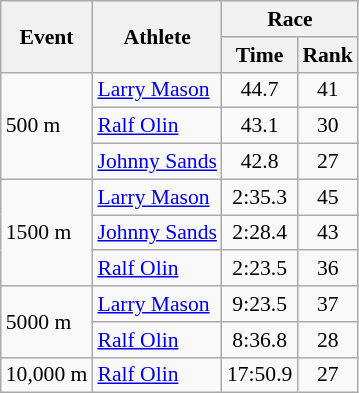<table class="wikitable" border="1" style="font-size:90%">
<tr>
<th rowspan=2>Event</th>
<th rowspan=2>Athlete</th>
<th colspan=2>Race</th>
</tr>
<tr>
<th>Time</th>
<th>Rank</th>
</tr>
<tr>
<td rowspan=3>500 m</td>
<td><a href='#'>Larry Mason</a></td>
<td align=center>44.7</td>
<td align=center>41</td>
</tr>
<tr>
<td><a href='#'>Ralf Olin</a></td>
<td align=center>43.1</td>
<td align=center>30</td>
</tr>
<tr>
<td><a href='#'>Johnny Sands</a></td>
<td align=center>42.8</td>
<td align=center>27</td>
</tr>
<tr>
<td rowspan=3>1500 m</td>
<td><a href='#'>Larry Mason</a></td>
<td align=center>2:35.3</td>
<td align=center>45</td>
</tr>
<tr>
<td><a href='#'>Johnny Sands</a></td>
<td align=center>2:28.4</td>
<td align=center>43</td>
</tr>
<tr>
<td><a href='#'>Ralf Olin</a></td>
<td align=center>2:23.5</td>
<td align=center>36</td>
</tr>
<tr>
<td rowspan=2>5000 m</td>
<td><a href='#'>Larry Mason</a></td>
<td align=center>9:23.5</td>
<td align=center>37</td>
</tr>
<tr>
<td><a href='#'>Ralf Olin</a></td>
<td align=center>8:36.8</td>
<td align=center>28</td>
</tr>
<tr>
<td>10,000 m</td>
<td><a href='#'>Ralf Olin</a></td>
<td align=center>17:50.9</td>
<td align=center>27</td>
</tr>
</table>
